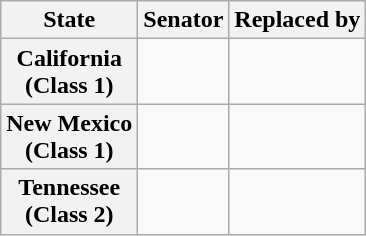<table class="wikitable sortable plainrowheaders">
<tr>
<th scope="col">State</th>
<th scope="col">Senator</th>
<th scope="col">Replaced by</th>
</tr>
<tr>
<th>California<br>(Class 1)</th>
<td></td>
<td></td>
</tr>
<tr>
<th>New Mexico<br>(Class 1)</th>
<td></td>
<td></td>
</tr>
<tr>
<th>Tennessee<br>(Class 2)</th>
<td></td>
<td></td>
</tr>
</table>
